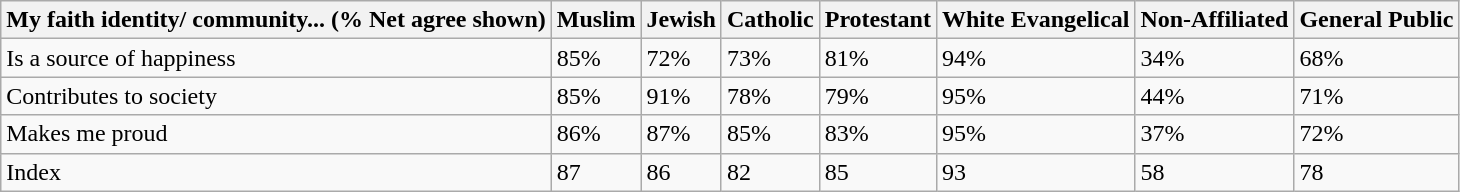<table class="wikitable sortable">
<tr>
<th>My faith identity/ community... (% Net agree shown)</th>
<th>Muslim</th>
<th>Jewish</th>
<th>Catholic</th>
<th>Protestant</th>
<th>White Evangelical</th>
<th>Non-Affiliated</th>
<th>General Public</th>
</tr>
<tr>
<td>Is a source of happiness</td>
<td>85%</td>
<td>72%</td>
<td>73%</td>
<td>81%</td>
<td>94%</td>
<td>34%</td>
<td>68%</td>
</tr>
<tr>
<td>Contributes to society</td>
<td>85%</td>
<td>91%</td>
<td>78%</td>
<td>79%</td>
<td>95%</td>
<td>44%</td>
<td>71%</td>
</tr>
<tr>
<td>Makes me proud</td>
<td>86%</td>
<td>87%</td>
<td>85%</td>
<td>83%</td>
<td>95%</td>
<td>37%</td>
<td>72%</td>
</tr>
<tr>
<td>Index</td>
<td>87</td>
<td>86</td>
<td>82</td>
<td>85</td>
<td>93</td>
<td>58</td>
<td>78</td>
</tr>
</table>
